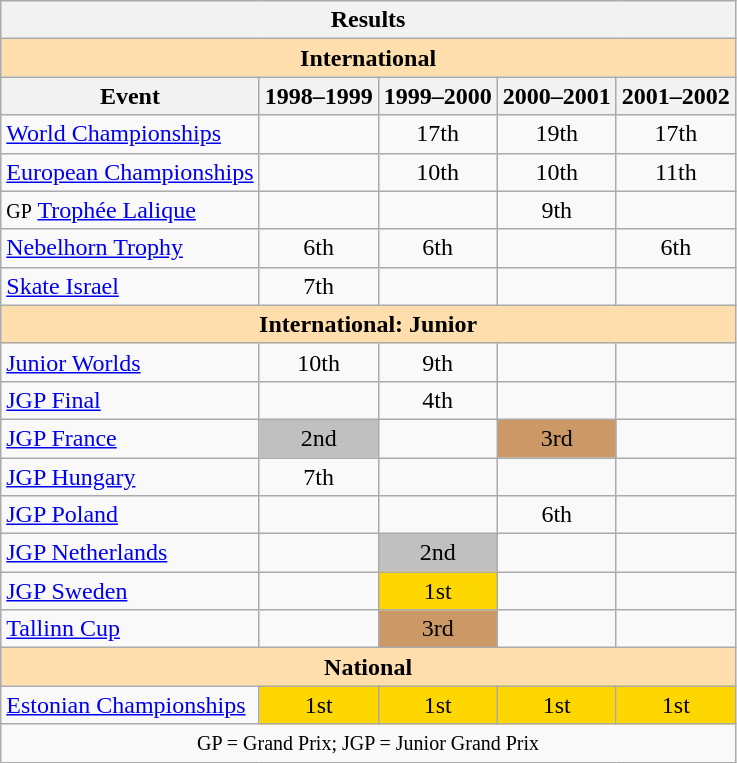<table class="wikitable" style="text-align:center">
<tr>
<th colspan=5 align=center><strong>Results</strong></th>
</tr>
<tr>
<th style="background-color: #ffdead; " colspan=5 align=center><strong>International</strong></th>
</tr>
<tr>
<th>Event</th>
<th>1998–1999</th>
<th>1999–2000</th>
<th>2000–2001</th>
<th>2001–2002</th>
</tr>
<tr>
<td align=left><a href='#'>World Championships</a></td>
<td></td>
<td>17th</td>
<td>19th</td>
<td>17th</td>
</tr>
<tr>
<td align=left><a href='#'>European Championships</a></td>
<td></td>
<td>10th</td>
<td>10th</td>
<td>11th</td>
</tr>
<tr>
<td align=left><small>GP</small> <a href='#'>Trophée Lalique</a></td>
<td></td>
<td></td>
<td>9th</td>
<td></td>
</tr>
<tr>
<td align=left><a href='#'>Nebelhorn Trophy</a></td>
<td>6th</td>
<td>6th</td>
<td></td>
<td>6th</td>
</tr>
<tr>
<td align=left><a href='#'>Skate Israel</a></td>
<td>7th</td>
<td></td>
<td></td>
<td></td>
</tr>
<tr>
<th style="background-color: #ffdead; " colspan=5 align=center><strong>International: Junior</strong></th>
</tr>
<tr>
<td align=left><a href='#'>Junior Worlds</a></td>
<td>10th</td>
<td>9th</td>
<td></td>
<td></td>
</tr>
<tr>
<td align=left><a href='#'>JGP Final</a></td>
<td></td>
<td>4th</td>
<td></td>
<td></td>
</tr>
<tr>
<td align=left><a href='#'>JGP France</a></td>
<td bgcolor=silver>2nd</td>
<td></td>
<td bgcolor=cc9966>3rd</td>
<td></td>
</tr>
<tr>
<td align=left><a href='#'>JGP Hungary</a></td>
<td>7th</td>
<td></td>
<td></td>
<td></td>
</tr>
<tr>
<td align=left><a href='#'>JGP Poland</a></td>
<td></td>
<td></td>
<td>6th</td>
<td></td>
</tr>
<tr>
<td align=left><a href='#'>JGP Netherlands</a></td>
<td></td>
<td bgcolor=silver>2nd</td>
<td></td>
<td></td>
</tr>
<tr>
<td align=left><a href='#'>JGP Sweden</a></td>
<td></td>
<td bgcolor=gold>1st</td>
<td></td>
<td></td>
</tr>
<tr>
<td align=left><a href='#'>Tallinn Cup</a></td>
<td></td>
<td bgcolor=cc9966>3rd</td>
<td></td>
<td></td>
</tr>
<tr>
<th style="background-color: #ffdead; " colspan=5 align=center><strong>National</strong></th>
</tr>
<tr>
<td align=left><a href='#'>Estonian Championships</a></td>
<td bgcolor=gold>1st</td>
<td bgcolor=gold>1st</td>
<td bgcolor=gold>1st</td>
<td bgcolor=gold>1st</td>
</tr>
<tr>
<td colspan=5 align=center><small> GP = Grand Prix; JGP = Junior Grand Prix </small></td>
</tr>
</table>
